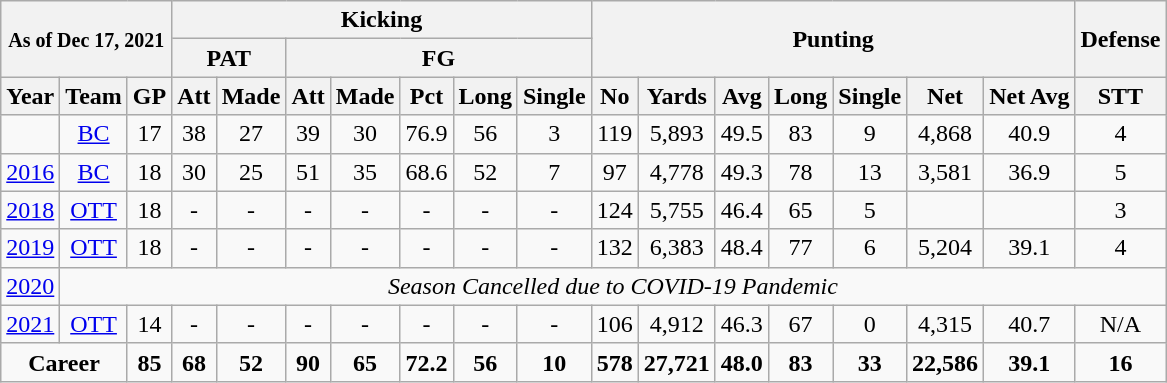<table class="wikitable" style="text-align:center;">
<tr>
<th colspan=3 rowspan=2><small>As of Dec 17, 2021</small></th>
<th colspan=7>Kicking</th>
<th colspan=7 rowspan=2>Punting</th>
<th rowspan=2>Defense</th>
</tr>
<tr>
<th colspan=2>PAT</th>
<th colspan=5>FG</th>
</tr>
<tr>
<th>Year</th>
<th>Team</th>
<th>GP</th>
<th>Att</th>
<th>Made</th>
<th>Att</th>
<th>Made</th>
<th>Pct</th>
<th>Long</th>
<th>Single</th>
<th>No</th>
<th>Yards</th>
<th>Avg</th>
<th>Long</th>
<th>Single</th>
<th>Net</th>
<th>Net Avg</th>
<th>STT</th>
</tr>
<tr>
<td></td>
<td><a href='#'>BC</a></td>
<td>17</td>
<td>38</td>
<td>27</td>
<td>39</td>
<td>30</td>
<td>76.9</td>
<td>56</td>
<td>3</td>
<td>119</td>
<td>5,893</td>
<td>49.5</td>
<td>83</td>
<td>9</td>
<td>4,868</td>
<td>40.9</td>
<td>4</td>
</tr>
<tr>
<td><a href='#'>2016</a></td>
<td><a href='#'>BC</a></td>
<td>18</td>
<td>30</td>
<td>25</td>
<td>51</td>
<td>35</td>
<td>68.6</td>
<td>52</td>
<td>7</td>
<td>97</td>
<td>4,778</td>
<td>49.3</td>
<td>78</td>
<td>13</td>
<td>3,581</td>
<td>36.9</td>
<td>5</td>
</tr>
<tr>
<td><a href='#'>2018</a></td>
<td><a href='#'>OTT</a></td>
<td>18</td>
<td>-</td>
<td>-</td>
<td>-</td>
<td>-</td>
<td>-</td>
<td>-</td>
<td>-</td>
<td>124</td>
<td>5,755</td>
<td>46.4</td>
<td>65</td>
<td>5</td>
<td></td>
<td></td>
<td>3</td>
</tr>
<tr>
<td><a href='#'>2019</a></td>
<td><a href='#'>OTT</a></td>
<td>18</td>
<td>-</td>
<td>-</td>
<td>-</td>
<td>-</td>
<td>-</td>
<td>-</td>
<td>-</td>
<td>132</td>
<td>6,383</td>
<td>48.4</td>
<td>77</td>
<td>6</td>
<td>5,204</td>
<td>39.1</td>
<td>4</td>
</tr>
<tr>
<td><a href='#'>2020</a></td>
<td colspan="17"><em>Season Cancelled due to COVID-19 Pandemic</em></td>
</tr>
<tr>
<td><a href='#'>2021</a></td>
<td><a href='#'>OTT</a></td>
<td>14</td>
<td>-</td>
<td>-</td>
<td>-</td>
<td>-</td>
<td>-</td>
<td>-</td>
<td>-</td>
<td>106</td>
<td>4,912</td>
<td>46.3</td>
<td>67</td>
<td>0</td>
<td>4,315</td>
<td>40.7</td>
<td>N/A</td>
</tr>
<tr>
<td colspan="2"><strong>Career</strong></td>
<td><strong>85</strong></td>
<td><strong>68</strong></td>
<td><strong>52</strong></td>
<td><strong>90</strong></td>
<td><strong>65</strong></td>
<td><strong>72.2</strong></td>
<td><strong>56</strong></td>
<td><strong>10</strong></td>
<td><strong>578</strong></td>
<td><strong>27,721</strong></td>
<td><strong>48.0</strong></td>
<td><strong>83</strong></td>
<td><strong>33</strong></td>
<td><strong>22,586</strong></td>
<td><strong>39.1</strong></td>
<td><strong>16</strong></td>
</tr>
</table>
